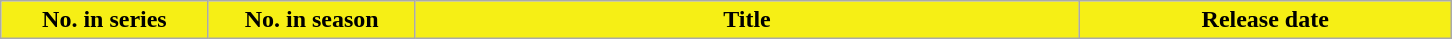<table class="wikitable plainrowheaders mw-collapsible mw-collapsed">
<tr>
<th style="background:#F6EF15; color: black; width:10%;">No. in series</th>
<th style="background:#F6EF15; color: black; width:10%;">No. in season</th>
<th style="background:#F6EF15; color: black; width:32%;">Title</th>
<th style="background:#F6EF15; color: black; width:18%;">Release date<br>










</th>
</tr>
</table>
